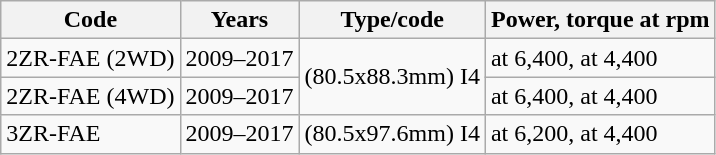<table class="wikitable">
<tr>
<th>Code</th>
<th>Years</th>
<th>Type/code</th>
<th>Power, torque at rpm</th>
</tr>
<tr>
<td>2ZR-FAE (2WD)</td>
<td>2009–2017</td>
<td rowspan="2"> (80.5x88.3mm) I4</td>
<td> at 6,400,  at 4,400</td>
</tr>
<tr>
<td>2ZR-FAE (4WD)</td>
<td>2009–2017</td>
<td> at 6,400,  at 4,400</td>
</tr>
<tr>
<td>3ZR-FAE</td>
<td>2009–2017</td>
<td> (80.5x97.6mm) I4</td>
<td> at 6,200,  at 4,400</td>
</tr>
</table>
